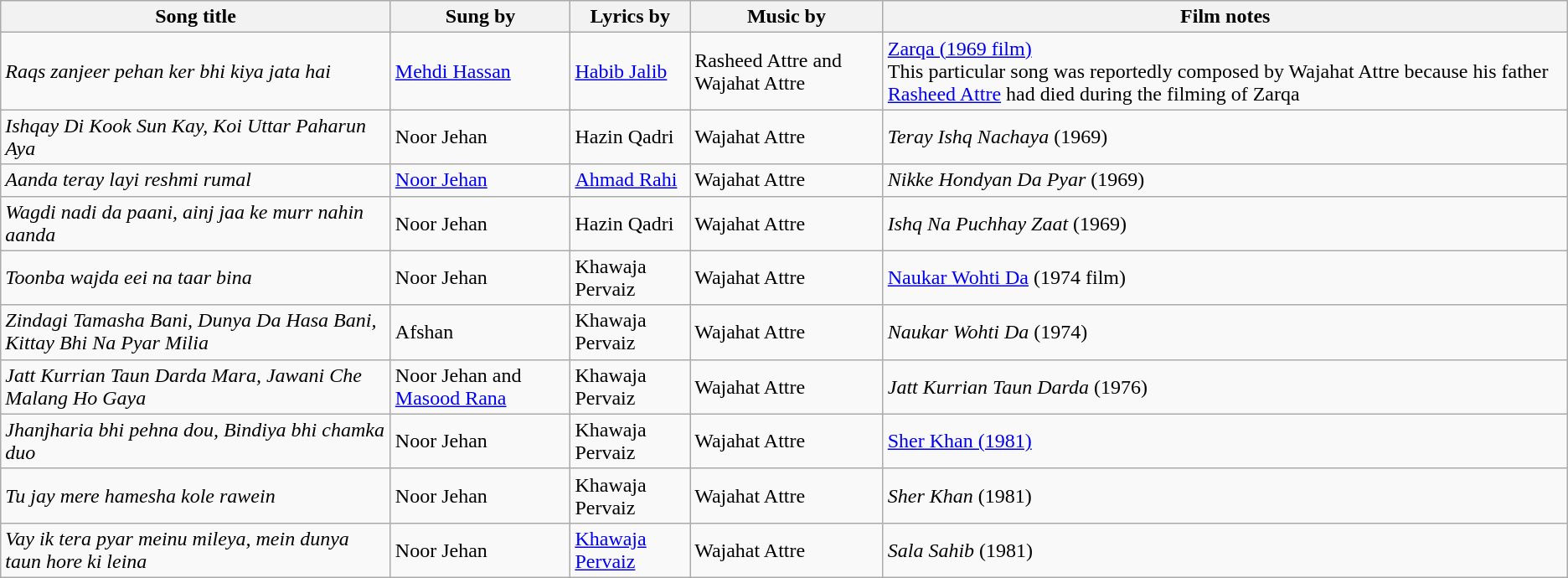<table class= "wikitable">
<tr>
<th>Song title</th>
<th>Sung by</th>
<th>Lyrics by</th>
<th>Music by</th>
<th>Film notes</th>
</tr>
<tr>
<td><em>Raqs zanjeer pehan ker bhi kiya jata hai</em></td>
<td><a href='#'>Mehdi Hassan</a></td>
<td><a href='#'>Habib Jalib</a></td>
<td>Rasheed Attre and Wajahat Attre</td>
<td><a href='#'>Zarqa (1969 film)</a><br>This particular song was reportedly composed by Wajahat Attre because his father <a href='#'>Rasheed Attre</a> had died during the filming of Zarqa</td>
</tr>
<tr>
<td><em>Ishqay Di Kook Sun Kay, Koi Uttar Paharun Aya</em></td>
<td>Noor Jehan</td>
<td>Hazin Qadri</td>
<td>Wajahat Attre</td>
<td><em>Teray Ishq Nachaya</em> (1969)</td>
</tr>
<tr>
<td><em>Aanda teray layi reshmi rumal</em></td>
<td><a href='#'>Noor Jehan</a></td>
<td><a href='#'>Ahmad Rahi</a></td>
<td>Wajahat Attre</td>
<td><em>Nikke Hondyan Da Pyar</em> (1969)</td>
</tr>
<tr>
<td><em>Wagdi nadi da paani, ainj jaa ke murr nahin aanda</em></td>
<td>Noor Jehan</td>
<td>Hazin Qadri</td>
<td>Wajahat Attre</td>
<td><em>Ishq Na Puchhay Zaat</em> (1969)</td>
</tr>
<tr>
<td><em>Toonba wajda eei na taar bina</em></td>
<td>Noor Jehan</td>
<td>Khawaja Pervaiz</td>
<td>Wajahat Attre</td>
<td><a href='#'>Naukar Wohti Da</a> (1974 film)</td>
</tr>
<tr>
<td><em>Zindagi Tamasha Bani, Dunya Da Hasa Bani, Kittay Bhi Na Pyar Milia</em></td>
<td>Afshan</td>
<td>Khawaja Pervaiz</td>
<td>Wajahat Attre</td>
<td><em>Naukar Wohti Da</em> (1974)</td>
</tr>
<tr>
<td><em>Jatt Kurrian Taun Darda Mara, Jawani Che Malang Ho Gaya</em></td>
<td>Noor Jehan and <a href='#'>Masood Rana</a></td>
<td>Khawaja Pervaiz</td>
<td>Wajahat Attre</td>
<td><em>Jatt Kurrian Taun Darda</em> (1976)</td>
</tr>
<tr>
<td><em>Jhanjharia bhi pehna dou, Bindiya bhi chamka duo</em></td>
<td>Noor Jehan</td>
<td>Khawaja Pervaiz</td>
<td>Wajahat Attre</td>
<td><a href='#'>Sher Khan (1981)</a></td>
</tr>
<tr>
<td><em>Tu jay mere hamesha kole rawein</em></td>
<td>Noor Jehan</td>
<td>Khawaja Pervaiz</td>
<td>Wajahat Attre</td>
<td><em>Sher Khan</em> (1981)</td>
</tr>
<tr>
<td><em>Vay ik tera pyar meinu mileya, mein dunya taun hore ki leina</em></td>
<td>Noor Jehan</td>
<td><a href='#'>Khawaja Pervaiz</a></td>
<td>Wajahat Attre</td>
<td><em>Sala Sahib</em> (1981)</td>
</tr>
</table>
